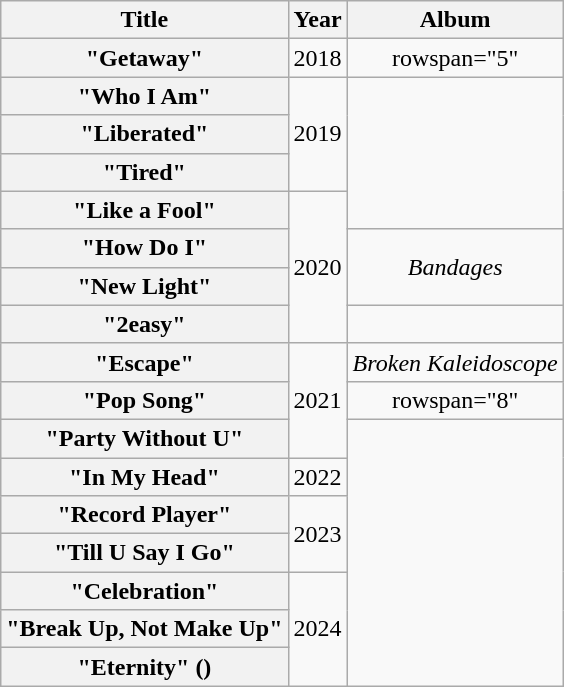<table class="wikitable plainrowheaders" style="text-align:center;">
<tr>
<th scope="col">Title</th>
<th scope="col">Year</th>
<th scope="col">Album</th>
</tr>
<tr>
<th scope="row">"Getaway" </th>
<td>2018</td>
<td>rowspan="5" </td>
</tr>
<tr>
<th scope="row">"Who I Am"</th>
<td rowspan="3">2019</td>
</tr>
<tr>
<th scope="row">"Liberated"</th>
</tr>
<tr>
<th scope="row">"Tired"</th>
</tr>
<tr>
<th scope="row">"Like a Fool" </th>
<td rowspan="4">2020</td>
</tr>
<tr>
<th scope="row">"How Do I"</th>
<td rowspan="2"><em>Bandages</em></td>
</tr>
<tr>
<th scope="row">"New Light"</th>
</tr>
<tr>
<th scope="row">"2easy" </th>
<td></td>
</tr>
<tr>
<th scope="row">"Escape"</th>
<td rowspan="3">2021</td>
<td><em>Broken Kaleidoscope</em></td>
</tr>
<tr>
<th scope="row">"Pop Song" </th>
<td>rowspan="8" </td>
</tr>
<tr>
<th scope="row">"Party Without U"</th>
</tr>
<tr>
<th scope="row">"In My Head"</th>
<td>2022</td>
</tr>
<tr>
<th scope="row">"Record Player"</th>
<td rowspan="2">2023</td>
</tr>
<tr>
<th scope="row">"Till U Say I Go"</th>
</tr>
<tr>
<th scope="row">"Celebration"</th>
<td rowspan="3">2024</td>
</tr>
<tr>
<th scope="row">"Break Up, Not Make Up"</th>
</tr>
<tr>
<th scope="row">"Eternity" ()</th>
</tr>
</table>
